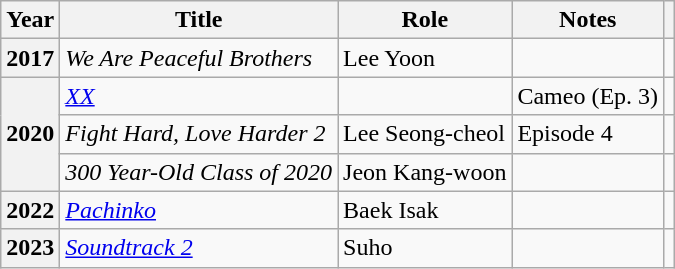<table class="wikitable sortable plainrowheaders">
<tr>
<th scope="col">Year</th>
<th scope="col">Title</th>
<th scope="col">Role</th>
<th>Notes</th>
<th scope="col" class="unsortable"></th>
</tr>
<tr>
<th scope="row" rowspan="1">2017</th>
<td><em>We Are Peaceful Brothers</em></td>
<td>Lee Yoon</td>
<td></td>
<td></td>
</tr>
<tr>
<th scope="row" rowspan="3">2020</th>
<td><em><a href='#'>XX</a></em></td>
<td></td>
<td>Cameo (Ep. 3)</td>
<td></td>
</tr>
<tr>
<td><em>Fight Hard, Love Harder 2</em></td>
<td>Lee Seong-cheol</td>
<td>Episode 4</td>
<td></td>
</tr>
<tr>
<td><em>300 Year-Old Class of 2020</em></td>
<td>Jeon Kang-woon</td>
<td></td>
<td></td>
</tr>
<tr>
<th scope="row">2022</th>
<td><em><a href='#'>Pachinko</a></em></td>
<td>Baek Isak</td>
<td></td>
<td></td>
</tr>
<tr>
<th scope="row">2023</th>
<td><em><a href='#'>Soundtrack 2</a></em></td>
<td>Suho</td>
<td></td>
<td></td>
</tr>
</table>
